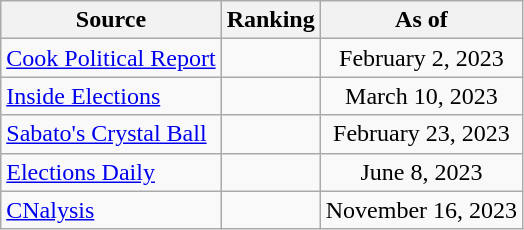<table class="wikitable" style="text-align:center">
<tr>
<th>Source</th>
<th>Ranking</th>
<th>As of</th>
</tr>
<tr>
<td align=left><a href='#'>Cook Political Report</a></td>
<td></td>
<td>February 2, 2023</td>
</tr>
<tr>
<td align=left><a href='#'>Inside Elections</a></td>
<td></td>
<td>March 10, 2023</td>
</tr>
<tr>
<td align=left><a href='#'>Sabato's Crystal Ball</a></td>
<td></td>
<td>February 23, 2023</td>
</tr>
<tr>
<td align=left><a href='#'>Elections Daily</a></td>
<td></td>
<td>June 8, 2023</td>
</tr>
<tr>
<td align=left><a href='#'>CNalysis</a></td>
<td></td>
<td>November 16, 2023</td>
</tr>
</table>
